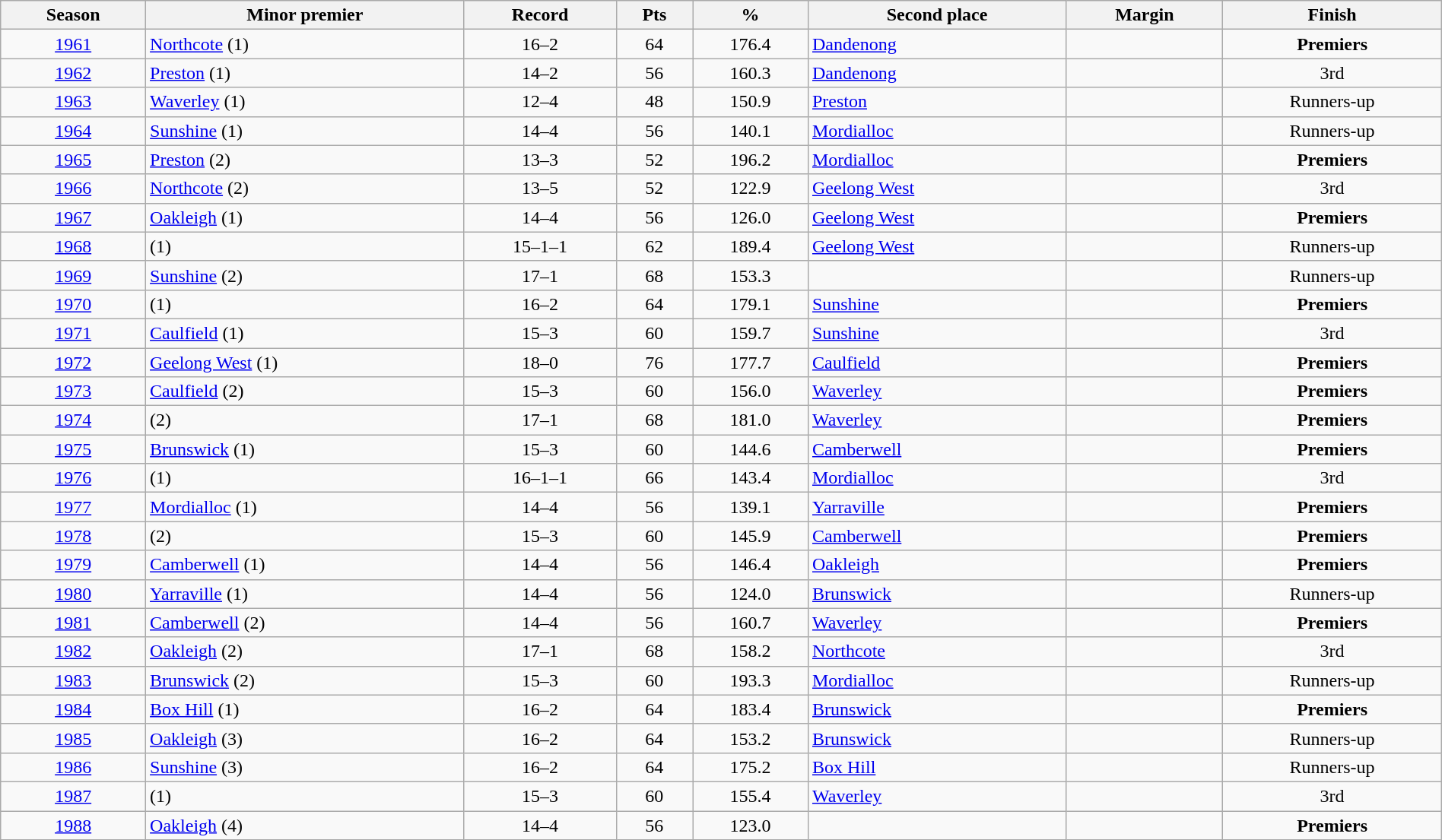<table class="wikitable sortable" style="text-align:center; width:100%">
<tr>
<th>Season</th>
<th>Minor premier</th>
<th>Record</th>
<th>Pts</th>
<th>%</th>
<th>Second place</th>
<th>Margin</th>
<th>Finish</th>
</tr>
<tr>
<td><a href='#'>1961</a></td>
<td align=left><a href='#'>Northcote</a> (1)</td>
<td>16–2</td>
<td>64</td>
<td>176.4</td>
<td align=left><a href='#'>Dandenong</a></td>
<td></td>
<td><strong>Premiers</strong></td>
</tr>
<tr>
<td><a href='#'>1962</a></td>
<td align=left><a href='#'>Preston</a> (1)</td>
<td>14–2</td>
<td>56</td>
<td>160.3</td>
<td align=left><a href='#'>Dandenong</a></td>
<td></td>
<td>3rd</td>
</tr>
<tr>
<td><a href='#'>1963</a></td>
<td align=left><a href='#'>Waverley</a> (1)</td>
<td>12–4</td>
<td>48</td>
<td>150.9</td>
<td align=left><a href='#'>Preston</a></td>
<td></td>
<td>Runners-up</td>
</tr>
<tr>
<td><a href='#'>1964</a></td>
<td align=left><a href='#'>Sunshine</a> (1)</td>
<td>14–4</td>
<td>56</td>
<td>140.1</td>
<td align=left><a href='#'>Mordialloc</a></td>
<td></td>
<td>Runners-up</td>
</tr>
<tr>
<td><a href='#'>1965</a></td>
<td align=left><a href='#'>Preston</a> (2)</td>
<td>13–3</td>
<td>52</td>
<td>196.2</td>
<td align=left><a href='#'>Mordialloc</a></td>
<td></td>
<td><strong>Premiers</strong></td>
</tr>
<tr>
<td><a href='#'>1966</a></td>
<td align=left><a href='#'>Northcote</a> (2)</td>
<td>13–5</td>
<td>52</td>
<td>122.9</td>
<td align=left><a href='#'>Geelong West</a></td>
<td></td>
<td>3rd</td>
</tr>
<tr>
<td><a href='#'>1967</a></td>
<td align=left><a href='#'>Oakleigh</a> (1)</td>
<td>14–4</td>
<td>56</td>
<td>126.0</td>
<td align=left><a href='#'>Geelong West</a></td>
<td></td>
<td><strong>Premiers</strong></td>
</tr>
<tr>
<td><a href='#'>1968</a></td>
<td align=left> (1)</td>
<td>15–1–1</td>
<td>62</td>
<td>189.4</td>
<td align=left><a href='#'>Geelong West</a></td>
<td></td>
<td>Runners-up</td>
</tr>
<tr>
<td><a href='#'>1969</a></td>
<td align=left><a href='#'>Sunshine</a> (2)</td>
<td>17–1</td>
<td>68</td>
<td>153.3</td>
<td align=left></td>
<td></td>
<td>Runners-up</td>
</tr>
<tr>
<td><a href='#'>1970</a></td>
<td align=left> (1)</td>
<td>16–2</td>
<td>64</td>
<td>179.1</td>
<td align=left><a href='#'>Sunshine</a></td>
<td></td>
<td><strong>Premiers</strong></td>
</tr>
<tr>
<td><a href='#'>1971</a></td>
<td align=left><a href='#'>Caulfield</a> (1)</td>
<td>15–3</td>
<td>60</td>
<td>159.7</td>
<td align=left><a href='#'>Sunshine</a></td>
<td></td>
<td>3rd</td>
</tr>
<tr>
<td><a href='#'>1972</a></td>
<td align=left><a href='#'>Geelong West</a> (1)</td>
<td>18–0</td>
<td>76</td>
<td>177.7</td>
<td align=left><a href='#'>Caulfield</a></td>
<td></td>
<td><strong>Premiers</strong></td>
</tr>
<tr>
<td><a href='#'>1973</a></td>
<td align=left><a href='#'>Caulfield</a> (2)</td>
<td>15–3</td>
<td>60</td>
<td>156.0</td>
<td align=left><a href='#'>Waverley</a></td>
<td></td>
<td><strong>Premiers</strong></td>
</tr>
<tr>
<td><a href='#'>1974</a></td>
<td align=left> (2)</td>
<td>17–1</td>
<td>68</td>
<td>181.0</td>
<td align=left><a href='#'>Waverley</a></td>
<td></td>
<td><strong>Premiers</strong></td>
</tr>
<tr>
<td><a href='#'>1975</a></td>
<td align=left><a href='#'>Brunswick</a> (1)</td>
<td>15–3</td>
<td>60</td>
<td>144.6</td>
<td align=left><a href='#'>Camberwell</a></td>
<td></td>
<td><strong>Premiers</strong></td>
</tr>
<tr>
<td><a href='#'>1976</a></td>
<td align=left> (1)</td>
<td>16–1–1</td>
<td>66</td>
<td>143.4</td>
<td align=left><a href='#'>Mordialloc</a></td>
<td></td>
<td>3rd</td>
</tr>
<tr>
<td><a href='#'>1977</a></td>
<td align=left><a href='#'>Mordialloc</a> (1)</td>
<td>14–4</td>
<td>56</td>
<td>139.1</td>
<td align=left><a href='#'>Yarraville</a></td>
<td></td>
<td><strong>Premiers</strong></td>
</tr>
<tr>
<td><a href='#'>1978</a></td>
<td align=left> (2)</td>
<td>15–3</td>
<td>60</td>
<td>145.9</td>
<td align=left><a href='#'>Camberwell</a></td>
<td></td>
<td><strong>Premiers</strong></td>
</tr>
<tr>
<td><a href='#'>1979</a></td>
<td align=left><a href='#'>Camberwell</a> (1)</td>
<td>14–4</td>
<td>56</td>
<td>146.4</td>
<td align=left><a href='#'>Oakleigh</a></td>
<td></td>
<td><strong>Premiers</strong></td>
</tr>
<tr>
<td><a href='#'>1980</a></td>
<td align=left><a href='#'>Yarraville</a> (1)</td>
<td>14–4</td>
<td>56</td>
<td>124.0</td>
<td align=left><a href='#'>Brunswick</a></td>
<td></td>
<td>Runners-up</td>
</tr>
<tr>
<td><a href='#'>1981</a></td>
<td align=left><a href='#'>Camberwell</a> (2)</td>
<td>14–4</td>
<td>56</td>
<td>160.7</td>
<td align=left><a href='#'>Waverley</a></td>
<td></td>
<td><strong>Premiers</strong></td>
</tr>
<tr>
<td><a href='#'>1982</a></td>
<td align=left><a href='#'>Oakleigh</a> (2)</td>
<td>17–1</td>
<td>68</td>
<td>158.2</td>
<td align=left><a href='#'>Northcote</a></td>
<td></td>
<td>3rd</td>
</tr>
<tr>
<td><a href='#'>1983</a></td>
<td align=left><a href='#'>Brunswick</a> (2)</td>
<td>15–3</td>
<td>60</td>
<td>193.3</td>
<td align=left><a href='#'>Mordialloc</a></td>
<td></td>
<td>Runners-up</td>
</tr>
<tr>
<td><a href='#'>1984</a></td>
<td align=left><a href='#'>Box Hill</a> (1)</td>
<td>16–2</td>
<td>64</td>
<td>183.4</td>
<td align=left><a href='#'>Brunswick</a></td>
<td></td>
<td><strong>Premiers</strong></td>
</tr>
<tr>
<td><a href='#'>1985</a></td>
<td align=left><a href='#'>Oakleigh</a> (3)</td>
<td>16–2</td>
<td>64</td>
<td>153.2</td>
<td align=left><a href='#'>Brunswick</a></td>
<td></td>
<td>Runners-up</td>
</tr>
<tr>
<td><a href='#'>1986</a></td>
<td align=left><a href='#'>Sunshine</a> (3)</td>
<td>16–2</td>
<td>64</td>
<td>175.2</td>
<td align=left><a href='#'>Box Hill</a></td>
<td></td>
<td>Runners-up</td>
</tr>
<tr>
<td><a href='#'>1987</a></td>
<td align=left> (1)</td>
<td>15–3</td>
<td>60</td>
<td>155.4</td>
<td align=left><a href='#'>Waverley</a></td>
<td></td>
<td>3rd</td>
</tr>
<tr>
<td><a href='#'>1988</a></td>
<td align=left><a href='#'>Oakleigh</a> (4)</td>
<td>14–4</td>
<td>56</td>
<td>123.0</td>
<td align=left></td>
<td></td>
<td><strong>Premiers</strong></td>
</tr>
</table>
